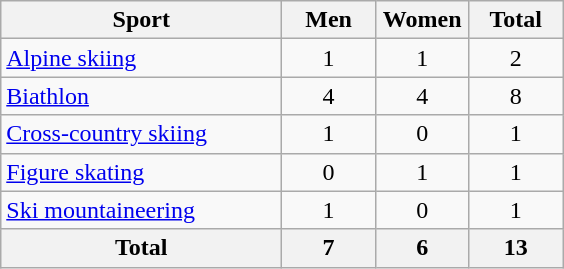<table class="wikitable sortable" style="text-align:center">
<tr>
<th width=180>Sport</th>
<th width=55>Men</th>
<th width=55>Women</th>
<th width=55>Total</th>
</tr>
<tr>
<td align=left><a href='#'>Alpine skiing</a></td>
<td>1</td>
<td>1</td>
<td>2</td>
</tr>
<tr>
<td align=left><a href='#'>Biathlon</a></td>
<td>4</td>
<td>4</td>
<td>8</td>
</tr>
<tr>
<td align=left><a href='#'>Cross-country skiing</a></td>
<td>1</td>
<td>0</td>
<td>1</td>
</tr>
<tr>
<td align=left><a href='#'>Figure skating</a></td>
<td>0</td>
<td>1</td>
<td>1</td>
</tr>
<tr>
<td align=left><a href='#'>Ski mountaineering</a></td>
<td>1</td>
<td>0</td>
<td>1</td>
</tr>
<tr>
<th>Total</th>
<th>7</th>
<th>6</th>
<th>13</th>
</tr>
</table>
